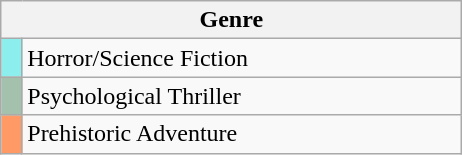<table class="wikitable">
<tr>
<th style="width:300px;" colspan="2">Genre</th>
</tr>
<tr>
<td style="background:#8deeee; text-align:center;"></td>
<td>Horror/Science Fiction</td>
</tr>
<tr>
<td style="background:#A3C1AD; text-align:center;"></td>
<td>Psychological Thriller</td>
</tr>
<tr>
<td style="background:#FF9966; text-align:center;"></td>
<td>Prehistoric Adventure</td>
</tr>
</table>
